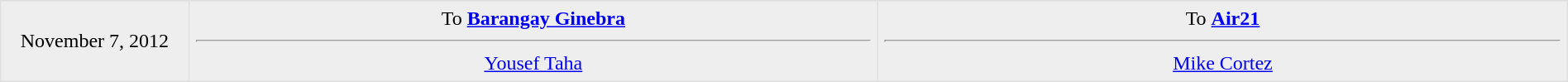<table border=1 style="border-collapse:collapse; text-align: center; width: 100%" bordercolor="#DFDFDF" cellpadding="5">
<tr>
</tr>
<tr bgcolor="eeeeee">
<td style="width:12%">November 7, 2012</td>
<td style="width:44%" valign="top">To <strong><a href='#'>Barangay Ginebra</a></strong><hr><a href='#'>Yousef Taha</a></td>
<td style="width:44%" valign="top">To <strong><a href='#'>Air21</a></strong><hr><a href='#'>Mike Cortez</a></td>
</tr>
</table>
